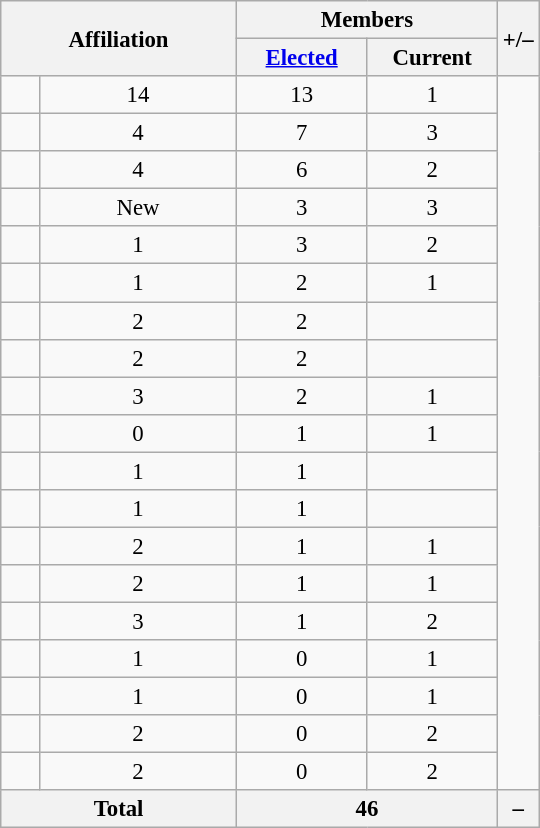<table class="wikitable" border="1" style="font-size: 95%; text-align: center;">
<tr>
<th colspan="2" rowspan="2" class=unsortable style="text-align: center; vertical-align: middle; width: 150px;">Affiliation</th>
<th colspan="2" style="vertical-align: top;">Members</th>
<th rowspan="2">+/–</th>
</tr>
<tr>
<th data-sort-type=number style="width: 80px;"><a href='#'>Elected</a></th>
<th style="width: 80px;">Current</th>
</tr>
<tr>
<td></td>
<td>14</td>
<td>13</td>
<td>1</td>
</tr>
<tr>
<td></td>
<td>4</td>
<td>7</td>
<td>3</td>
</tr>
<tr>
<td></td>
<td>4</td>
<td>6</td>
<td>2</td>
</tr>
<tr>
<td></td>
<td>New</td>
<td>3</td>
<td>3</td>
</tr>
<tr>
<td></td>
<td>1</td>
<td>3</td>
<td>2</td>
</tr>
<tr>
<td></td>
<td>1</td>
<td>2</td>
<td>1</td>
</tr>
<tr>
<td></td>
<td>2</td>
<td>2</td>
<td></td>
</tr>
<tr>
<td></td>
<td>2</td>
<td>2</td>
<td></td>
</tr>
<tr>
<td></td>
<td>3</td>
<td>2</td>
<td>1</td>
</tr>
<tr>
<td></td>
<td>0</td>
<td>1</td>
<td>1</td>
</tr>
<tr>
<td></td>
<td>1</td>
<td>1</td>
<td></td>
</tr>
<tr>
<td></td>
<td>1</td>
<td>1</td>
<td></td>
</tr>
<tr>
<td></td>
<td>2</td>
<td>1</td>
<td>1</td>
</tr>
<tr>
<td></td>
<td>2</td>
<td>1</td>
<td>1</td>
</tr>
<tr>
<td></td>
<td>3</td>
<td>1</td>
<td>2</td>
</tr>
<tr>
<td></td>
<td>1</td>
<td>0</td>
<td>1</td>
</tr>
<tr>
<td></td>
<td>1</td>
<td>0</td>
<td>1</td>
</tr>
<tr>
<td></td>
<td>2</td>
<td>0</td>
<td>2</td>
</tr>
<tr>
<td></td>
<td>2</td>
<td>0</td>
<td>2</td>
</tr>
<tr>
<th colspan="2">Total</th>
<th colspan="2">46</th>
<th>–</th>
</tr>
</table>
